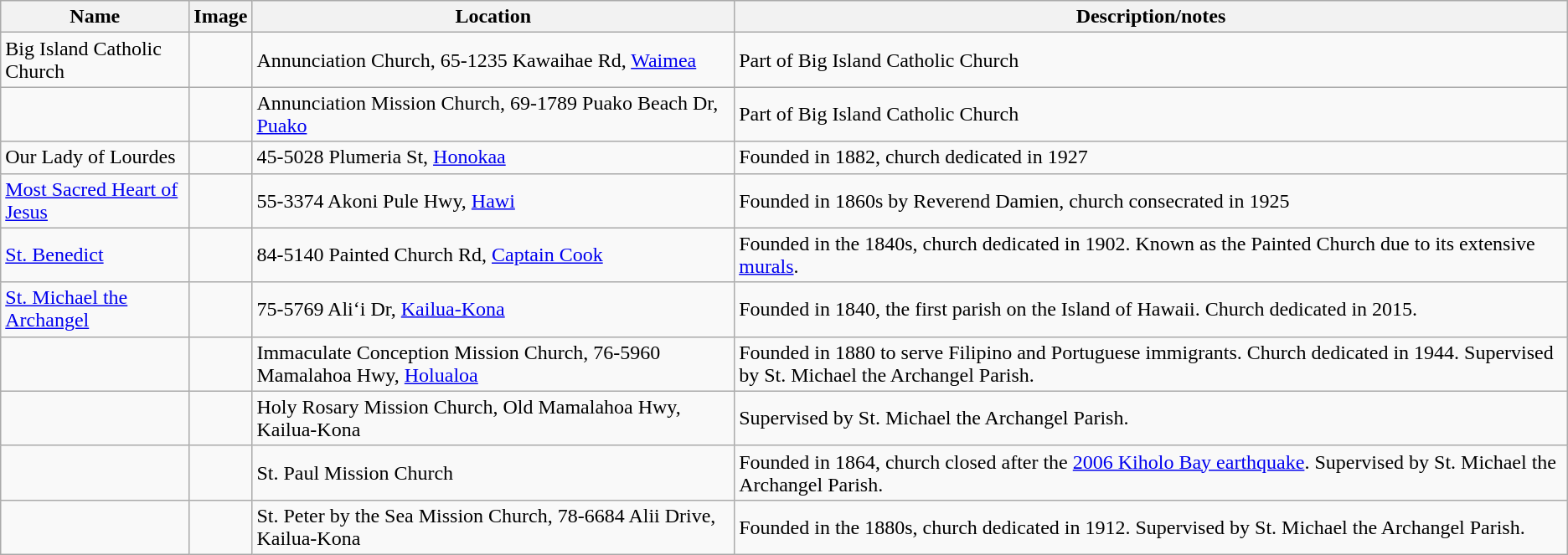<table class="wikitable sortable">
<tr>
<th><strong>Name</strong></th>
<th><strong>Image</strong></th>
<th><strong>Location</strong></th>
<th><strong>Description/notes</strong></th>
</tr>
<tr>
<td>Big Island Catholic Church</td>
<td></td>
<td>Annunciation Church, 65-1235 Kawaihae Rd, <a href='#'>Waimea</a></td>
<td>Part of Big Island Catholic Church</td>
</tr>
<tr>
<td></td>
<td></td>
<td>Annunciation Mission Church, 69-1789 Puako Beach Dr, <a href='#'>Puako</a></td>
<td>Part of Big Island Catholic Church</td>
</tr>
<tr>
<td>Our Lady of Lourdes</td>
<td></td>
<td>45-5028 Plumeria St, <a href='#'>Honokaa</a></td>
<td>Founded in 1882, church dedicated in 1927</td>
</tr>
<tr>
<td><a href='#'>Most Sacred Heart of Jesus</a></td>
<td></td>
<td>55-3374 Akoni Pule Hwy, <a href='#'>Hawi</a></td>
<td>Founded in 1860s by Reverend Damien, church consecrated in 1925</td>
</tr>
<tr>
<td><a href='#'>St. Benedict</a></td>
<td></td>
<td>84-5140 Painted Church Rd, <a href='#'>Captain Cook</a></td>
<td>Founded in the 1840s, church dedicated in 1902. Known as the Painted Church due to its extensive <a href='#'>murals</a>.</td>
</tr>
<tr>
<td><a href='#'>St. Michael the Archangel</a></td>
<td></td>
<td>75-5769 Ali‘i Dr, <a href='#'>Kailua-Kona</a></td>
<td>Founded in 1840, the first parish on the Island of Hawaii. Church dedicated in 2015.</td>
</tr>
<tr>
<td></td>
<td></td>
<td>Immaculate Conception Mission Church, 76-5960 Mamalahoa Hwy, <a href='#'>Holualoa</a></td>
<td>Founded in 1880 to serve Filipino and Portuguese immigrants. Church dedicated in 1944. Supervised by St. Michael the Archangel Parish.</td>
</tr>
<tr>
<td></td>
<td></td>
<td>Holy Rosary Mission Church, Old Mamalahoa Hwy, Kailua-Kona</td>
<td>Supervised by St. Michael the Archangel Parish.</td>
</tr>
<tr>
<td></td>
<td></td>
<td>St. Paul Mission Church</td>
<td>Founded in 1864, church closed after the <a href='#'>2006 Kiholo Bay earthquake</a>. Supervised by St. Michael the Archangel Parish.</td>
</tr>
<tr>
<td></td>
<td></td>
<td>St. Peter by the Sea Mission Church, 78-6684 Alii Drive, Kailua-Kona</td>
<td>Founded in the 1880s, church dedicated in 1912. Supervised by St. Michael the Archangel Parish.</td>
</tr>
</table>
